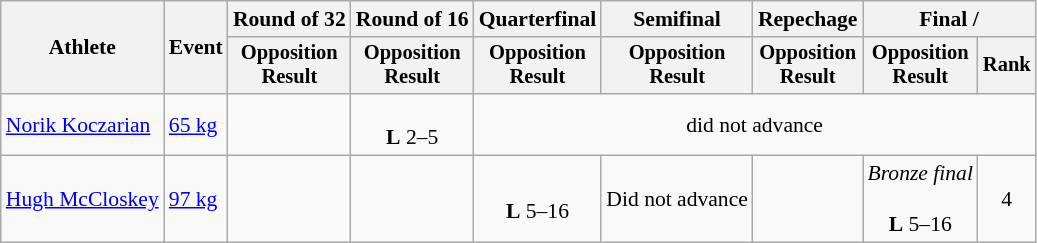<table class="wikitable" style="font-size:90%;">
<tr>
<th rowspan=2>Athlete</th>
<th rowspan=2>Event</th>
<th>Round of 32</th>
<th>Round of 16</th>
<th>Quarterfinal</th>
<th>Semifinal</th>
<th>Repechage</th>
<th colspan=2>Final / </th>
</tr>
<tr style="font-size: 95%">
<th>Opposition<br>Result</th>
<th>Opposition<br>Result</th>
<th>Opposition<br>Result</th>
<th>Opposition<br>Result</th>
<th>Opposition<br>Result</th>
<th>Opposition<br>Result</th>
<th>Rank</th>
</tr>
<tr align=center>
<td align=left><a href='#'>Norik Koczarian</a></td>
<td align=left><a href='#'>65 kg</a></td>
<td></td>
<td><br><strong>L</strong> 2–5</td>
<td colspan=5>did not advance</td>
</tr>
<tr align=center>
<td align=left><a href='#'>Hugh McCloskey</a></td>
<td align=left><a href='#'>97 kg</a></td>
<td></td>
<td></td>
<td><br><strong>L</strong> 5–16</td>
<td>Did not advance</td>
<td></td>
<td><em>Bronze final</em><br><br><strong>L</strong> 5–16</td>
<td>4</td>
</tr>
</table>
